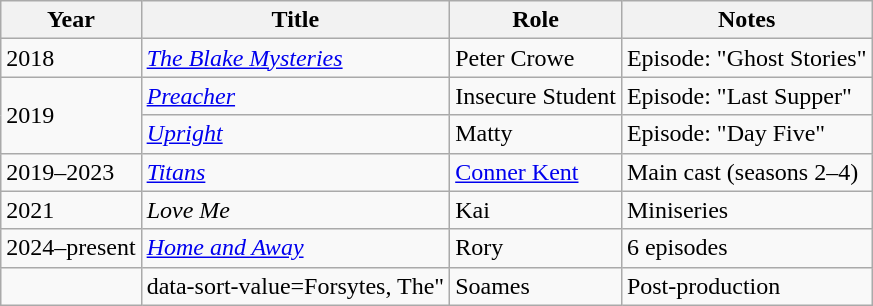<table class="wikitable sortable">
<tr>
<th>Year</th>
<th>Title</th>
<th>Role</th>
<th class="unsortable">Notes</th>
</tr>
<tr>
<td>2018</td>
<td data-sort-value="Blake Mysteries, The"><em><a href='#'>The Blake Mysteries</a></em></td>
<td>Peter Crowe</td>
<td>Episode: "Ghost Stories"</td>
</tr>
<tr>
<td rowspan="2">2019</td>
<td><em><a href='#'>Preacher</a></em></td>
<td>Insecure Student</td>
<td>Episode: "Last Supper"</td>
</tr>
<tr>
<td><em><a href='#'>Upright</a></em></td>
<td>Matty</td>
<td>Episode: "Day Five"</td>
</tr>
<tr>
<td>2019–2023</td>
<td><em><a href='#'>Titans</a></em></td>
<td><a href='#'>Conner Kent</a></td>
<td>Main cast (seasons 2–4)</td>
</tr>
<tr>
<td>2021</td>
<td><em>Love Me</em></td>
<td>Kai</td>
<td>Miniseries</td>
</tr>
<tr>
<td>2024–present</td>
<td><em><a href='#'>Home and Away</a></em></td>
<td>Rory</td>
<td>6 episodes</td>
</tr>
<tr>
<td></td>
<td>data-sort-value=Forsytes, The" </td>
<td>Soames</td>
<td>Post-production</td>
</tr>
</table>
